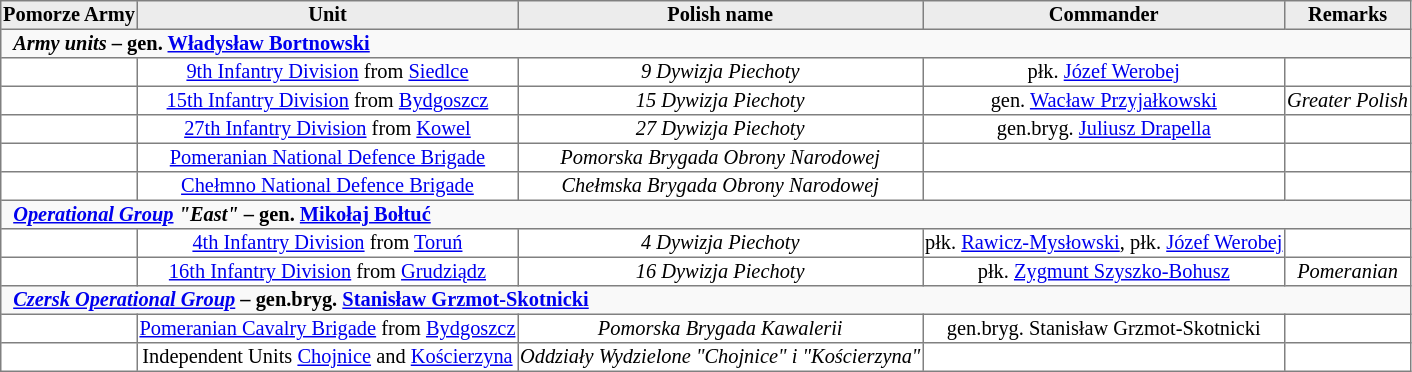<table border="1" cellpadding="1" cellspacing="0" style="font-size: 85%; border: gray solid 1px; border-collapse: collapse; text-align: center;">
<tr style="background: #ececec;">
<th>Pomorze Army</th>
<th>Unit</th>
<th>Polish name</th>
<th>Commander</th>
<th>Remarks</th>
</tr>
<tr>
<th colspan="14" style="background: #f9f9f9; text-align: left;">  <em>Army units</em> – gen. <a href='#'>Władysław Bortnowski</a></th>
</tr>
<tr>
<th></th>
<td><a href='#'>9th Infantry Division</a> from <a href='#'>Siedlce</a></td>
<td><em>9 Dywizja Piechoty</em></td>
<td>płk. <a href='#'>Józef Werobej</a></td>
<td></td>
</tr>
<tr>
<th></th>
<td><a href='#'>15th Infantry Division</a> from <a href='#'>Bydgoszcz</a></td>
<td><em>15 Dywizja Piechoty</em></td>
<td>gen. <a href='#'>Wacław Przyjałkowski</a></td>
<td><em>Greater Polish</em></td>
</tr>
<tr>
<th></th>
<td><a href='#'>27th Infantry Division</a> from <a href='#'>Kowel</a></td>
<td><em>27 Dywizja Piechoty</em></td>
<td>gen.bryg. <a href='#'>Juliusz Drapella</a></td>
<td></td>
</tr>
<tr>
<th></th>
<td><a href='#'>Pomeranian National Defence Brigade</a></td>
<td><em>Pomorska Brygada Obrony Narodowej</em></td>
<td></td>
<td></td>
</tr>
<tr>
<th></th>
<td><a href='#'>Chełmno National Defence Brigade</a></td>
<td><em>Chełmska Brygada Obrony Narodowej</em></td>
<td></td>
<td></td>
</tr>
<tr>
<th colspan="14" style="background: #f9f9f9; text-align: left;">  <em><a href='#'>Operational Group</a> "East"</em> – gen. <a href='#'>Mikołaj Bołtuć</a></th>
</tr>
<tr>
<th></th>
<td><a href='#'>4th Infantry Division</a> from <a href='#'>Toruń</a></td>
<td><em>4 Dywizja Piechoty</em></td>
<td>płk. <a href='#'>Rawicz-Mysłowski</a>, płk. <a href='#'>Józef Werobej</a></td>
<td></td>
</tr>
<tr>
<th></th>
<td><a href='#'>16th Infantry Division</a> from <a href='#'>Grudziądz</a></td>
<td><em>16 Dywizja Piechoty</em></td>
<td>płk. <a href='#'>Zygmunt Szyszko-Bohusz</a></td>
<td><em>Pomeranian</em></td>
</tr>
<tr>
<th colspan="14" style="background: #f9f9f9; text-align: left;">  <em><a href='#'>Czersk Operational Group</a></em> – gen.bryg. <a href='#'>Stanisław Grzmot-Skotnicki</a></th>
</tr>
<tr>
<th></th>
<td><a href='#'>Pomeranian Cavalry Brigade</a> from <a href='#'>Bydgoszcz</a></td>
<td><em>Pomorska Brygada Kawalerii</em></td>
<td>gen.bryg. Stanisław Grzmot-Skotnicki</td>
<td></td>
</tr>
<tr>
<th></th>
<td>Independent Units <a href='#'>Chojnice</a> and <a href='#'>Kościerzyna</a></td>
<td><em>Oddziały Wydzielone "Chojnice" i "Kościerzyna"</em></td>
<td></td>
<td></td>
</tr>
</table>
